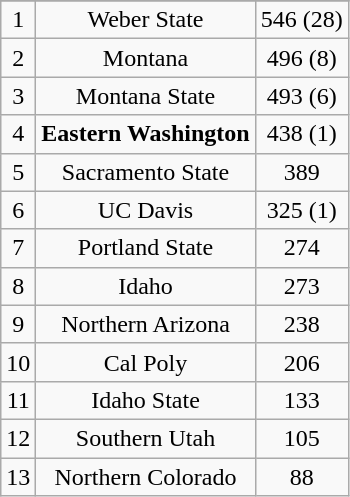<table class="wikitable" style="display: inline-table;">
<tr align="center">
</tr>
<tr align="center">
<td>1</td>
<td>Weber State</td>
<td>546 (28)</td>
</tr>
<tr align="center">
<td>2</td>
<td>Montana</td>
<td>496 (8)</td>
</tr>
<tr align="center">
<td>3</td>
<td>Montana State</td>
<td>493 (6)</td>
</tr>
<tr align="center">
<td>4</td>
<td><strong>Eastern Washington</strong></td>
<td>438 (1)</td>
</tr>
<tr align="center">
<td>5</td>
<td>Sacramento State</td>
<td>389</td>
</tr>
<tr align="center">
<td>6</td>
<td>UC Davis</td>
<td>325 (1)</td>
</tr>
<tr align="center">
<td>7</td>
<td>Portland State</td>
<td>274</td>
</tr>
<tr align="center">
<td>8</td>
<td>Idaho</td>
<td>273</td>
</tr>
<tr align="center">
<td>9</td>
<td>Northern Arizona</td>
<td>238</td>
</tr>
<tr align="center">
<td>10</td>
<td>Cal Poly</td>
<td>206</td>
</tr>
<tr align="center">
<td>11</td>
<td>Idaho State</td>
<td>133</td>
</tr>
<tr align="center">
<td>12</td>
<td>Southern Utah</td>
<td>105</td>
</tr>
<tr align="center">
<td>13</td>
<td>Northern Colorado</td>
<td>88</td>
</tr>
</table>
